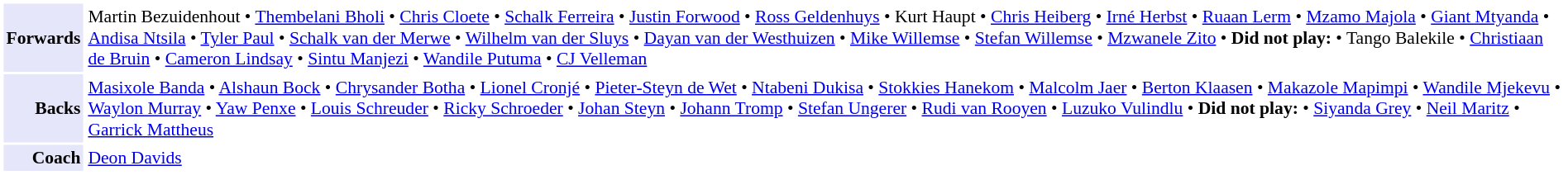<table cellpadding="2" style="border: 1px solid white; font-size:90%;">
<tr>
<td style="text-align:right;" bgcolor="lavender"><strong>Forwards</strong></td>
<td style="text-align:left;">Martin Bezuidenhout • <a href='#'>Thembelani Bholi</a> • <a href='#'>Chris Cloete</a> • <a href='#'>Schalk Ferreira</a> • <a href='#'>Justin Forwood</a> • <a href='#'>Ross Geldenhuys</a> • Kurt Haupt • <a href='#'>Chris Heiberg</a> • <a href='#'>Irné Herbst</a> • <a href='#'>Ruaan Lerm</a> • <a href='#'>Mzamo Majola</a> • <a href='#'>Giant Mtyanda</a> • <a href='#'>Andisa Ntsila</a> • <a href='#'>Tyler Paul</a> • <a href='#'>Schalk van der Merwe</a> • <a href='#'>Wilhelm van der Sluys</a> • <a href='#'>Dayan van der Westhuizen</a> • <a href='#'>Mike Willemse</a> • <a href='#'>Stefan Willemse</a> • <a href='#'>Mzwanele Zito</a> • <strong>Did not play:</strong> • Tango Balekile • <a href='#'>Christiaan de Bruin</a> • <a href='#'>Cameron Lindsay</a> • <a href='#'>Sintu Manjezi</a> • <a href='#'>Wandile Putuma</a> • <a href='#'>CJ Velleman</a></td>
</tr>
<tr>
<td style="text-align:right;" bgcolor="lavender"><strong>Backs</strong></td>
<td style="text-align:left;"><a href='#'>Masixole Banda</a> • <a href='#'>Alshaun Bock</a> • <a href='#'>Chrysander Botha</a> • <a href='#'>Lionel Cronjé</a> • <a href='#'>Pieter-Steyn de Wet</a> • <a href='#'>Ntabeni Dukisa</a> • <a href='#'>Stokkies Hanekom</a> • <a href='#'>Malcolm Jaer</a> • <a href='#'>Berton Klaasen</a> • <a href='#'>Makazole Mapimpi</a> • <a href='#'>Wandile Mjekevu</a> • <a href='#'>Waylon Murray</a> • <a href='#'>Yaw Penxe</a> • <a href='#'>Louis Schreuder</a> • <a href='#'>Ricky Schroeder</a> • <a href='#'>Johan Steyn</a> • <a href='#'>Johann Tromp</a> • <a href='#'>Stefan Ungerer</a> • <a href='#'>Rudi van Rooyen</a> • <a href='#'>Luzuko Vulindlu</a> • <strong>Did not play:</strong> • <a href='#'>Siyanda Grey</a> • <a href='#'>Neil Maritz</a> • <a href='#'>Garrick Mattheus</a></td>
</tr>
<tr>
<td style="text-align:right;" bgcolor="lavender"><strong>Coach</strong></td>
<td style="text-align:left;"><a href='#'>Deon Davids</a></td>
</tr>
</table>
